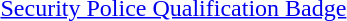<table>
<tr>
<td></td>
<td><a href='#'>Security Police Qualification Badge</a></td>
</tr>
</table>
